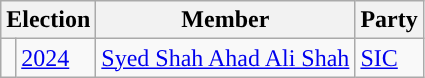<table class="wikitable">
<tr>
<th colspan="2">Election</th>
<th>Member</th>
<th>Party</th>
</tr>
<tr>
<td style="background-color: "></td>
<td><a href='#'>2024</a></td>
<td><a href='#'>Syed Shah Ahad Ali Shah</a></td>
<td><a href='#'>SIC</a></td>
</tr>
</table>
